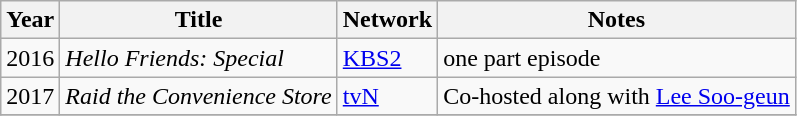<table class="wikitable">
<tr text-align:center;">
<th>Year</th>
<th>Title</th>
<th>Network</th>
<th>Notes</th>
</tr>
<tr>
<td>2016</td>
<td><em>Hello Friends: Special</em></td>
<td><a href='#'>KBS2</a></td>
<td>one part episode</td>
</tr>
<tr>
<td>2017</td>
<td><em>Raid the Convenience Store</em></td>
<td><a href='#'>tvN</a></td>
<td>Co-hosted along with <a href='#'>Lee Soo-geun</a></td>
</tr>
<tr>
</tr>
</table>
